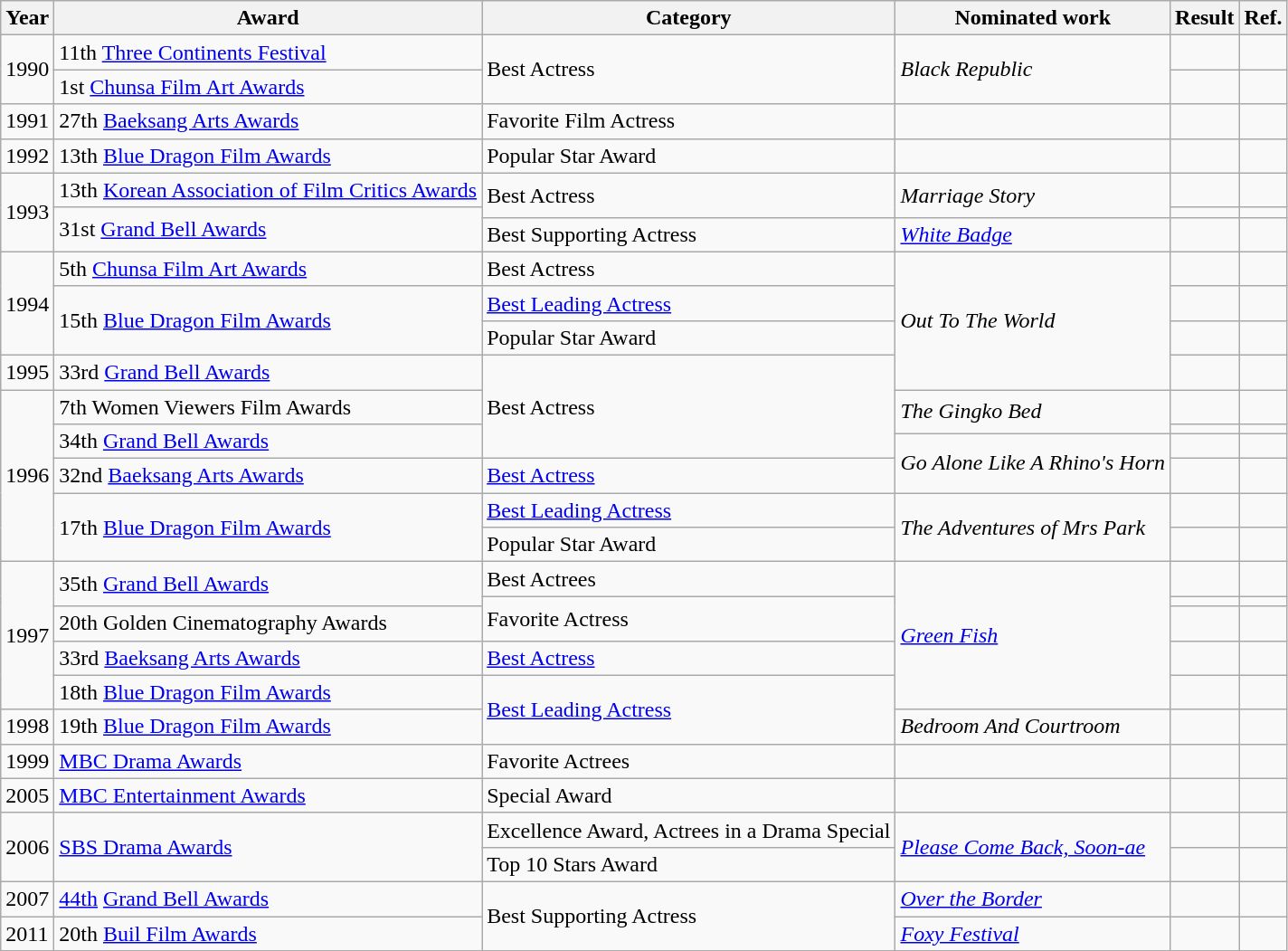<table class="wikitable sortable">
<tr>
<th>Year</th>
<th>Award</th>
<th>Category</th>
<th>Nominated work</th>
<th>Result</th>
<th>Ref.</th>
</tr>
<tr>
<td rowspan="2">1990</td>
<td>11th <a href='#'>Three Continents Festival</a></td>
<td rowspan="2">Best Actress</td>
<td rowspan="2"><em>Black Republic</em></td>
<td></td>
<td></td>
</tr>
<tr>
<td>1st <a href='#'>Chunsa Film Art Awards</a></td>
<td></td>
<td></td>
</tr>
<tr>
<td>1991</td>
<td>27th <a href='#'>Baeksang Arts Awards</a></td>
<td>Favorite Film Actress</td>
<td></td>
<td></td>
<td></td>
</tr>
<tr>
<td>1992</td>
<td>13th <a href='#'>Blue Dragon Film Awards</a></td>
<td>Popular Star Award</td>
<td></td>
<td></td>
<td></td>
</tr>
<tr>
<td rowspan="3">1993</td>
<td>13th <a href='#'>Korean Association of Film Critics Awards</a></td>
<td rowspan="2">Best Actress</td>
<td rowspan="2"><em>Marriage Story</em></td>
<td></td>
<td></td>
</tr>
<tr>
<td rowspan="2">31st <a href='#'>Grand Bell Awards</a></td>
<td></td>
<td></td>
</tr>
<tr>
<td>Best Supporting Actress</td>
<td><em><a href='#'>White Badge</a></em></td>
<td></td>
<td></td>
</tr>
<tr>
<td rowspan="3">1994</td>
<td>5th <a href='#'>Chunsa Film Art Awards</a></td>
<td>Best Actress</td>
<td rowspan="4"><em>Out To The World</em></td>
<td></td>
<td></td>
</tr>
<tr>
<td rowspan="2">15th <a href='#'>Blue Dragon Film Awards</a></td>
<td><a href='#'>Best Leading Actress</a></td>
<td></td>
<td></td>
</tr>
<tr>
<td>Popular Star Award</td>
<td></td>
<td></td>
</tr>
<tr>
<td>1995</td>
<td>33rd <a href='#'>Grand Bell Awards</a></td>
<td rowspan="4">Best Actress</td>
<td></td>
<td></td>
</tr>
<tr>
<td rowspan="6">1996</td>
<td>7th Women Viewers Film Awards</td>
<td rowspan="2"><em>The Gingko Bed</em></td>
<td></td>
<td></td>
</tr>
<tr>
<td rowspan="2">34th <a href='#'>Grand Bell Awards</a></td>
<td></td>
<td></td>
</tr>
<tr>
<td rowspan="2"><em>Go Alone Like A Rhino's Horn</em></td>
<td></td>
<td></td>
</tr>
<tr>
<td>32nd <a href='#'>Baeksang Arts Awards</a></td>
<td><a href='#'>Best Actress</a></td>
<td></td>
<td></td>
</tr>
<tr>
<td rowspan="2">17th <a href='#'>Blue Dragon Film Awards</a></td>
<td><a href='#'>Best Leading Actress</a></td>
<td rowspan="2"><em>The Adventures of Mrs Park</em></td>
<td></td>
<td></td>
</tr>
<tr>
<td>Popular Star Award</td>
<td></td>
<td></td>
</tr>
<tr>
<td rowspan="5">1997</td>
<td rowspan="2">35th <a href='#'>Grand Bell Awards</a></td>
<td>Best Actrees</td>
<td rowspan="5"><em><a href='#'>Green Fish</a></em></td>
<td></td>
<td></td>
</tr>
<tr>
<td rowspan="2">Favorite Actress</td>
<td></td>
<td></td>
</tr>
<tr>
<td>20th Golden Cinematography Awards</td>
<td></td>
<td></td>
</tr>
<tr>
<td>33rd <a href='#'>Baeksang Arts Awards</a></td>
<td><a href='#'>Best Actress</a></td>
<td></td>
<td></td>
</tr>
<tr>
<td>18th <a href='#'>Blue Dragon Film Awards</a></td>
<td rowspan="2"><a href='#'>Best Leading Actress</a></td>
<td></td>
<td></td>
</tr>
<tr>
<td>1998</td>
<td>19th <a href='#'>Blue Dragon Film Awards</a></td>
<td><em>Bedroom And Courtroom</em></td>
<td></td>
<td></td>
</tr>
<tr>
<td>1999</td>
<td><a href='#'>MBC Drama Awards</a></td>
<td>Favorite Actrees</td>
<td></td>
<td></td>
<td></td>
</tr>
<tr>
<td>2005</td>
<td><a href='#'>MBC Entertainment Awards</a></td>
<td>Special Award</td>
<td></td>
<td></td>
<td></td>
</tr>
<tr>
<td rowspan="2">2006</td>
<td rowspan="2"><a href='#'>SBS Drama Awards</a></td>
<td>Excellence Award, Actrees in a Drama Special</td>
<td rowspan="2"><em><a href='#'>Please Come Back, Soon-ae</a></em></td>
<td></td>
<td></td>
</tr>
<tr>
<td>Top 10 Stars Award</td>
<td></td>
<td></td>
</tr>
<tr>
<td>2007</td>
<td><a href='#'>44th</a> <a href='#'>Grand Bell Awards</a></td>
<td rowspan="2">Best Supporting Actress</td>
<td><em><a href='#'>Over the Border</a></em></td>
<td></td>
<td></td>
</tr>
<tr>
<td>2011</td>
<td>20th <a href='#'>Buil Film Awards</a></td>
<td><em><a href='#'>Foxy Festival</a></em></td>
<td></td>
<td></td>
</tr>
</table>
